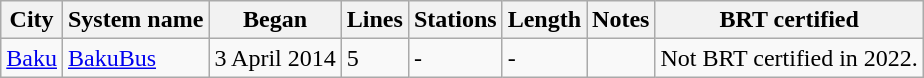<table class="wikitable">
<tr>
<th>City</th>
<th>System name</th>
<th>Began</th>
<th>Lines</th>
<th>Stations</th>
<th>Length</th>
<th>Notes</th>
<th>BRT certified</th>
</tr>
<tr>
<td><a href='#'>Baku</a></td>
<td><a href='#'>BakuBus</a></td>
<td>3 April 2014</td>
<td>5</td>
<td>-</td>
<td>-</td>
<td></td>
<td>Not BRT certified in 2022.</td>
</tr>
</table>
